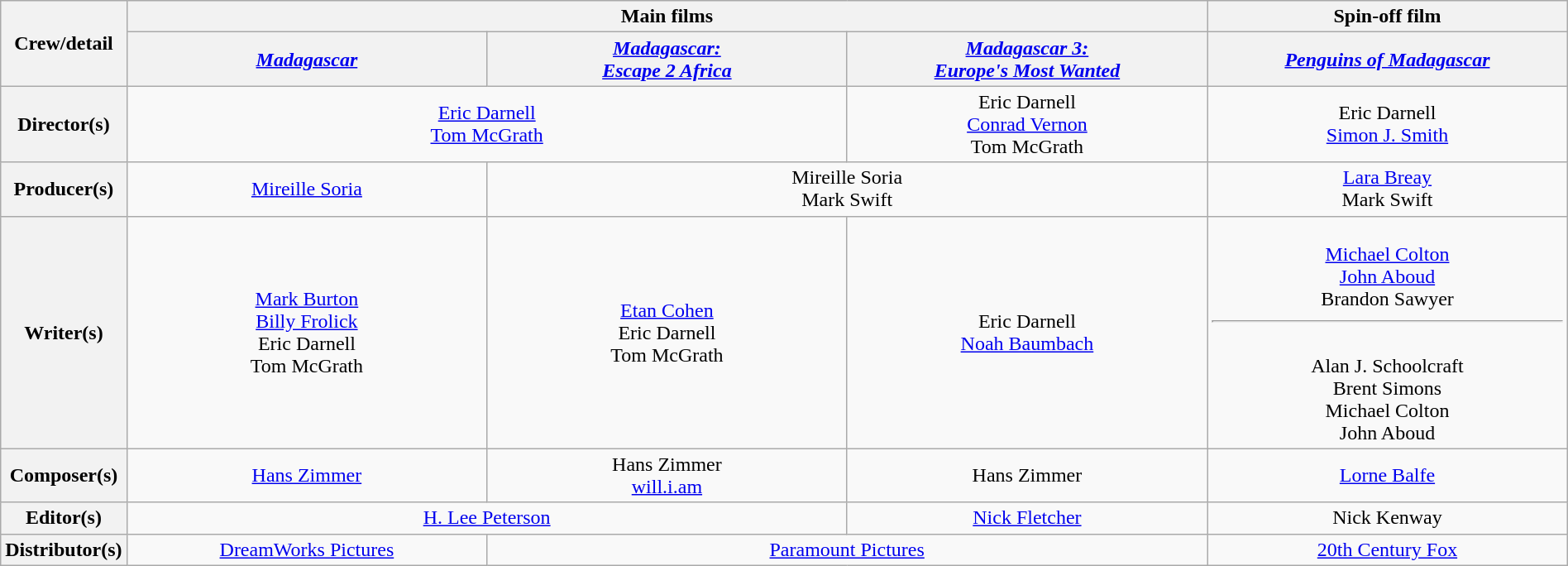<table class="wikitable plainrowheaders" style="text-align:center; width:100%">
<tr>
<th scope="col" rowspan="2" style="width:8%;">Crew/detail</th>
<th scope="col" colspan="3">Main films</th>
<th>Spin-off film</th>
</tr>
<tr>
<th scope="col" style="width:23%;"><em><a href='#'>Madagascar</a></em></th>
<th scope="col" style="width:23%;"><em><a href='#'>Madagascar:<br>Escape 2 Africa</a></em></th>
<th scope="col" style="width:23%;"><em><a href='#'>Madagascar 3:<br>Europe's Most Wanted</a></em></th>
<th scope="col" style="width:23%;"><em><a href='#'>Penguins of Madagascar</a></em></th>
</tr>
<tr>
<th>Director(s)</th>
<td colspan="2"><a href='#'>Eric Darnell</a><br><a href='#'>Tom McGrath</a></td>
<td>Eric Darnell<br><a href='#'>Conrad Vernon</a><br>Tom McGrath</td>
<td>Eric Darnell<br><a href='#'>Simon J. Smith</a></td>
</tr>
<tr>
<th>Producer(s)</th>
<td><a href='#'>Mireille Soria</a></td>
<td colspan="2">Mireille Soria<br>Mark Swift</td>
<td><a href='#'>Lara Breay</a><br>Mark Swift</td>
</tr>
<tr>
<th>Writer(s)</th>
<td><a href='#'>Mark Burton</a><br><a href='#'>Billy Frolick</a><br>Eric Darnell<br>Tom McGrath</td>
<td><a href='#'>Etan Cohen</a><br>Eric Darnell<br>Tom McGrath</td>
<td>Eric Darnell<br><a href='#'>Noah Baumbach</a></td>
<td><br><a href='#'>Michael Colton</a><br><a href='#'>John Aboud</a><br>Brandon Sawyer<hr><br>Alan J. Schoolcraft<br>Brent Simons<br>Michael Colton<br>John Aboud</td>
</tr>
<tr>
<th>Composer(s)</th>
<td><a href='#'>Hans Zimmer</a></td>
<td>Hans Zimmer<br><a href='#'>will.i.am</a></td>
<td>Hans Zimmer</td>
<td><a href='#'>Lorne Balfe</a></td>
</tr>
<tr>
<th>Editor(s)</th>
<td colspan="2"><a href='#'>H. Lee Peterson</a></td>
<td><a href='#'>Nick Fletcher</a></td>
<td>Nick Kenway</td>
</tr>
<tr>
<th>Distributor(s)</th>
<td colspan=><a href='#'>DreamWorks Pictures</a></td>
<td colspan="2"><a href='#'>Paramount Pictures</a></td>
<td colspan=><a href='#'>20th Century Fox</a></td>
</tr>
</table>
